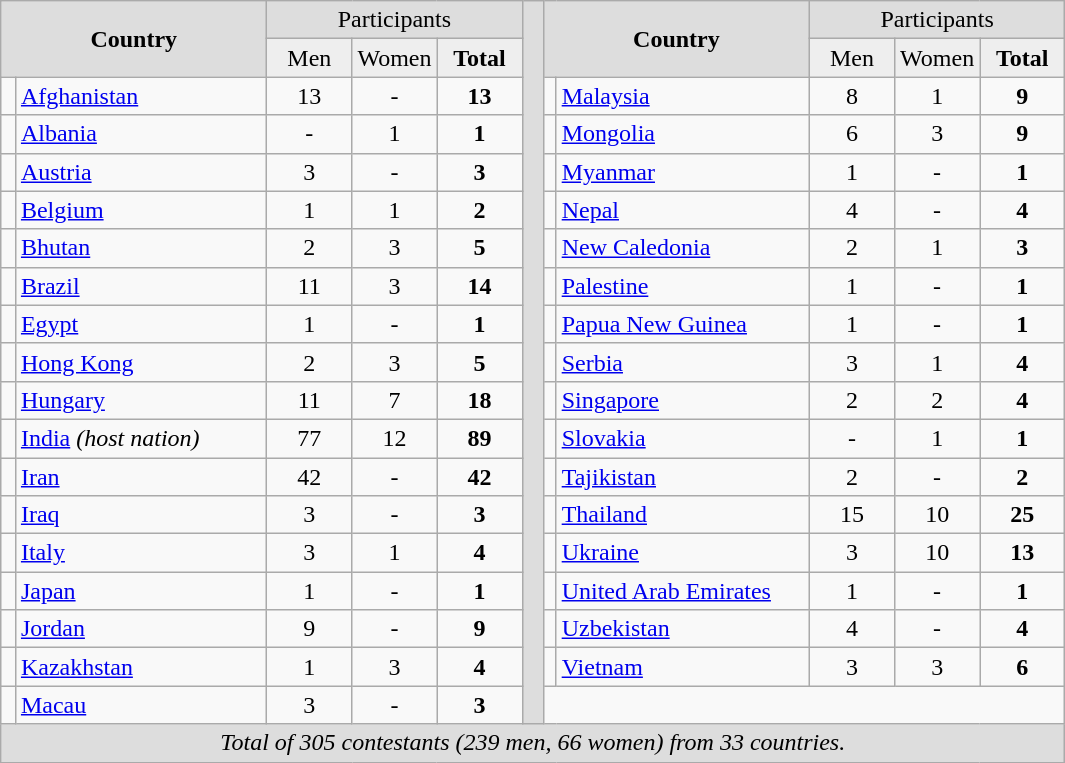<table class="wikitable" style="text-align:center">
<tr bgcolor=#dddddd>
<td rowspan=2 colspan=2 width=25%><strong>Country</strong></td>
<td colspan=3 width=24%>Participants</td>
<td rowspan=19 bgcolor=#dddddd></td>
<td rowspan=2 colspan=2 width=25%><strong>Country</strong></td>
<td colspan=3 width=24%>Participants</td>
</tr>
<tr bgcolor=#eeeeee>
<td width=8%>Men</td>
<td width=8%>Women</td>
<td width=8%><strong>Total</strong></td>
<td width=8%>Men</td>
<td width=8%>Women</td>
<td width=8%><strong>Total</strong></td>
</tr>
<tr>
<td align=left></td>
<td align=left><a href='#'>Afghanistan</a></td>
<td>13</td>
<td>-</td>
<td><strong>13</strong></td>
<td align=left></td>
<td align=left><a href='#'>Malaysia</a></td>
<td>8</td>
<td>1</td>
<td><strong>9</strong></td>
</tr>
<tr>
<td align=left></td>
<td align=left><a href='#'>Albania</a></td>
<td>-</td>
<td>1</td>
<td><strong>1</strong></td>
<td align=left></td>
<td align=left><a href='#'>Mongolia</a></td>
<td>6</td>
<td>3</td>
<td><strong>9</strong></td>
</tr>
<tr>
<td align=left></td>
<td align=left><a href='#'>Austria</a></td>
<td>3</td>
<td>-</td>
<td><strong>3</strong></td>
<td align=left></td>
<td align=left><a href='#'>Myanmar</a></td>
<td>1</td>
<td>-</td>
<td><strong>1</strong></td>
</tr>
<tr>
<td align=left></td>
<td align=left><a href='#'>Belgium</a></td>
<td>1</td>
<td>1</td>
<td><strong>2</strong></td>
<td align=left></td>
<td align=left><a href='#'>Nepal</a></td>
<td>4</td>
<td>-</td>
<td><strong>4</strong></td>
</tr>
<tr>
<td align=left></td>
<td align=left><a href='#'>Bhutan</a></td>
<td>2</td>
<td>3</td>
<td><strong>5</strong></td>
<td align=left></td>
<td align=left><a href='#'>New Caledonia</a></td>
<td>2</td>
<td>1</td>
<td><strong>3</strong></td>
</tr>
<tr>
<td align=left></td>
<td align=left><a href='#'>Brazil</a></td>
<td>11</td>
<td>3</td>
<td><strong>14</strong></td>
<td align=left></td>
<td align=left><a href='#'>Palestine</a></td>
<td>1</td>
<td>-</td>
<td><strong>1</strong></td>
</tr>
<tr>
<td align=left></td>
<td align=left><a href='#'>Egypt</a></td>
<td>1</td>
<td>-</td>
<td><strong>1</strong></td>
<td align=left></td>
<td align=left><a href='#'>Papua New Guinea</a></td>
<td>1</td>
<td>-</td>
<td><strong>1</strong></td>
</tr>
<tr>
<td align=left></td>
<td align=left><a href='#'>Hong Kong</a></td>
<td>2</td>
<td>3</td>
<td><strong>5</strong></td>
<td align=left></td>
<td align=left><a href='#'>Serbia</a></td>
<td>3</td>
<td>1</td>
<td><strong>4</strong></td>
</tr>
<tr>
<td align=left></td>
<td align=left><a href='#'>Hungary</a></td>
<td>11</td>
<td>7</td>
<td><strong>18</strong></td>
<td align=left></td>
<td align=left><a href='#'>Singapore</a></td>
<td>2</td>
<td>2</td>
<td><strong>4</strong></td>
</tr>
<tr>
<td align=left></td>
<td align=left><a href='#'>India</a> <em>(host nation)</em></td>
<td>77</td>
<td>12</td>
<td><strong>89</strong></td>
<td align=left></td>
<td align=left><a href='#'>Slovakia</a></td>
<td>-</td>
<td>1</td>
<td><strong>1</strong></td>
</tr>
<tr>
<td align=left></td>
<td align=left><a href='#'>Iran</a></td>
<td>42</td>
<td>-</td>
<td><strong>42</strong></td>
<td align=left></td>
<td align=left><a href='#'>Tajikistan</a></td>
<td>2</td>
<td>-</td>
<td><strong>2</strong></td>
</tr>
<tr>
<td align=left></td>
<td align=left><a href='#'>Iraq</a></td>
<td>3</td>
<td>-</td>
<td><strong>3</strong></td>
<td align=left></td>
<td align=left><a href='#'>Thailand</a></td>
<td>15</td>
<td>10</td>
<td><strong>25</strong></td>
</tr>
<tr>
<td align=left></td>
<td align=left><a href='#'>Italy</a></td>
<td>3</td>
<td>1</td>
<td><strong>4</strong></td>
<td align=left></td>
<td align=left><a href='#'>Ukraine</a></td>
<td>3</td>
<td>10</td>
<td><strong>13</strong></td>
</tr>
<tr>
<td align=left></td>
<td align=left><a href='#'>Japan</a></td>
<td>1</td>
<td>-</td>
<td><strong>1</strong></td>
<td align=left></td>
<td align=left><a href='#'>United Arab Emirates</a></td>
<td>1</td>
<td>-</td>
<td><strong>1</strong></td>
</tr>
<tr>
<td align=left></td>
<td align=left><a href='#'>Jordan</a></td>
<td>9</td>
<td>-</td>
<td><strong>9</strong></td>
<td align=left></td>
<td align=left><a href='#'>Uzbekistan</a></td>
<td>4</td>
<td>-</td>
<td><strong>4</strong></td>
</tr>
<tr>
<td align=left></td>
<td align=left><a href='#'>Kazakhstan</a></td>
<td>1</td>
<td>3</td>
<td><strong>4</strong></td>
<td align=left></td>
<td align=left><a href='#'>Vietnam</a></td>
<td>3</td>
<td>3</td>
<td><strong>6</strong></td>
</tr>
<tr>
<td align=left></td>
<td align=left><a href='#'>Macau</a></td>
<td>3</td>
<td>-</td>
<td><strong>3</strong></td>
<td colspan=5></td>
</tr>
<tr>
<td colspan=11 bgcolor=#dddddd><em>Total of 305 contestants (239 men, 66 women) from 33 countries.</em></td>
</tr>
</table>
